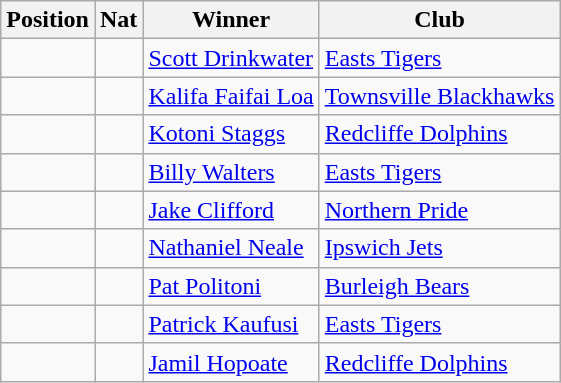<table class="wikitable">
<tr>
<th>Position</th>
<th>Nat</th>
<th>Winner</th>
<th>Club</th>
</tr>
<tr>
<td></td>
<td></td>
<td><a href='#'>Scott Drinkwater</a></td>
<td> <a href='#'>Easts Tigers</a></td>
</tr>
<tr>
<td></td>
<td></td>
<td><a href='#'>Kalifa Faifai Loa</a></td>
<td> <a href='#'>Townsville Blackhawks</a></td>
</tr>
<tr>
<td></td>
<td></td>
<td><a href='#'>Kotoni Staggs</a></td>
<td> <a href='#'>Redcliffe Dolphins</a></td>
</tr>
<tr>
<td></td>
<td></td>
<td><a href='#'>Billy Walters</a></td>
<td> <a href='#'>Easts Tigers</a></td>
</tr>
<tr>
<td></td>
<td></td>
<td><a href='#'>Jake Clifford</a></td>
<td> <a href='#'>Northern Pride</a></td>
</tr>
<tr>
<td></td>
<td></td>
<td><a href='#'>Nathaniel Neale</a></td>
<td> <a href='#'>Ipswich Jets</a></td>
</tr>
<tr>
<td></td>
<td></td>
<td><a href='#'>Pat Politoni</a></td>
<td> <a href='#'>Burleigh Bears</a></td>
</tr>
<tr>
<td></td>
<td></td>
<td><a href='#'>Patrick Kaufusi</a></td>
<td> <a href='#'>Easts Tigers</a></td>
</tr>
<tr>
<td></td>
<td></td>
<td><a href='#'>Jamil Hopoate</a></td>
<td> <a href='#'>Redcliffe Dolphins</a></td>
</tr>
</table>
